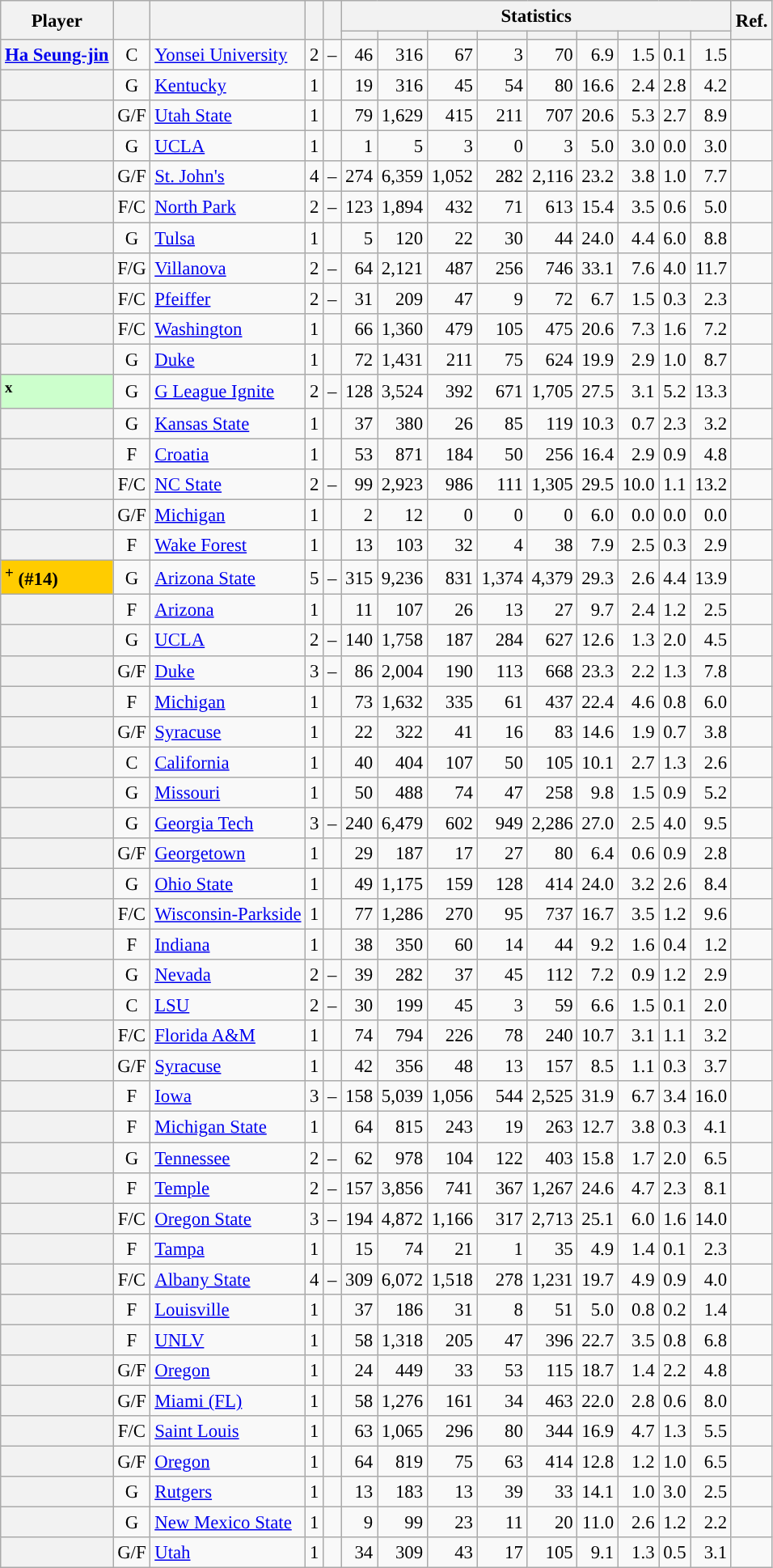<table class="wikitable sortable" style="font-size:95%; text-align:right;">
<tr>
<th scope=col rowspan="2">Player</th>
<th scope=col rowspan="2"></th>
<th scope=col rowspan="2"></th>
<th scope=col rowspan="2"></th>
<th scope=col rowspan="2"></th>
<th scope=colgroup colspan="9">Statistics</th>
<th scope=col rowspan="2">Ref.</th>
</tr>
<tr>
<th scope=col></th>
<th scope=col></th>
<th scope=col></th>
<th scope=col></th>
<th scope=col></th>
<th scope=col></th>
<th scope=col></th>
<th scope=col></th>
<th scope=col></th>
</tr>
<tr>
<th scope=row style="text-align:left;"><a href='#'>Ha Seung-jin</a></th>
<td align="center">C</td>
<td align="left"> <a href='#'>Yonsei University</a></td>
<td align="center">2</td>
<td align="center">–</td>
<td>46</td>
<td>316</td>
<td>67</td>
<td>3</td>
<td>70</td>
<td>6.9</td>
<td>1.5</td>
<td>0.1</td>
<td>1.5</td>
<td align=center></td>
</tr>
<tr>
<th scope=row style="text-align:left;"></th>
<td align="center">G</td>
<td align="left"><a href='#'>Kentucky</a></td>
<td align="center">1</td>
<td align="center"></td>
<td>19</td>
<td>316</td>
<td>45</td>
<td>54</td>
<td>80</td>
<td>16.6</td>
<td>2.4</td>
<td>2.8</td>
<td>4.2</td>
<td align=center></td>
</tr>
<tr>
<th scope=row style="text-align:left;"></th>
<td align="center">G/F</td>
<td align="left"><a href='#'>Utah State</a></td>
<td align="center">1</td>
<td align="center"></td>
<td>79</td>
<td>1,629</td>
<td>415</td>
<td>211</td>
<td>707</td>
<td>20.6</td>
<td>5.3</td>
<td>2.7</td>
<td>8.9</td>
<td align=center></td>
</tr>
<tr>
<th scope=row style="text-align:left;"></th>
<td align="center">G</td>
<td align="left"><a href='#'>UCLA</a></td>
<td align="center">1</td>
<td align="center"></td>
<td>1</td>
<td>5</td>
<td>3</td>
<td>0</td>
<td>3</td>
<td>5.0</td>
<td>3.0</td>
<td>0.0</td>
<td>3.0</td>
<td align=center></td>
</tr>
<tr>
<th scope=row style="text-align:left;"></th>
<td align="center">G/F</td>
<td align="left"><a href='#'>St. John's</a></td>
<td align="center">4</td>
<td align="center">–</td>
<td>274</td>
<td>6,359</td>
<td>1,052</td>
<td>282</td>
<td>2,116</td>
<td>23.2</td>
<td>3.8</td>
<td>1.0</td>
<td>7.7</td>
<td align=center></td>
</tr>
<tr>
<th scope=row style="text-align:left;"></th>
<td align="center">F/C</td>
<td align="left"><a href='#'>North Park</a></td>
<td align="center">2</td>
<td align="center">–</td>
<td>123</td>
<td>1,894</td>
<td>432</td>
<td>71</td>
<td>613</td>
<td>15.4</td>
<td>3.5</td>
<td>0.6</td>
<td>5.0</td>
<td align=center></td>
</tr>
<tr>
<th scope=row style="text-align:left;"></th>
<td align="center">G</td>
<td align="left"><a href='#'>Tulsa</a></td>
<td align="center">1</td>
<td align="center"></td>
<td>5</td>
<td>120</td>
<td>22</td>
<td>30</td>
<td>44</td>
<td>24.0</td>
<td>4.4</td>
<td>6.0</td>
<td>8.8</td>
<td align=center></td>
</tr>
<tr>
<th scope=row style="text-align:left;"></th>
<td align="center">F/G</td>
<td align="left"><a href='#'>Villanova</a></td>
<td align="center">2</td>
<td align="center">–</td>
<td>64</td>
<td>2,121</td>
<td>487</td>
<td>256</td>
<td>746</td>
<td>33.1</td>
<td>7.6</td>
<td>4.0</td>
<td>11.7</td>
<td align=center></td>
</tr>
<tr>
<th scope=row style="text-align:left;"></th>
<td align="center">F/C</td>
<td align="left"><a href='#'>Pfeiffer</a></td>
<td align="center">2</td>
<td align="center">–</td>
<td>31</td>
<td>209</td>
<td>47</td>
<td>9</td>
<td>72</td>
<td>6.7</td>
<td>1.5</td>
<td>0.3</td>
<td>2.3</td>
<td align=center></td>
</tr>
<tr>
<th scope=row style="text-align:left;"></th>
<td align="center">F/C</td>
<td align="left"><a href='#'>Washington</a></td>
<td align="center">1</td>
<td align="center"></td>
<td>66</td>
<td>1,360</td>
<td>479</td>
<td>105</td>
<td>475</td>
<td>20.6</td>
<td>7.3</td>
<td>1.6</td>
<td>7.2</td>
<td align=center></td>
</tr>
<tr>
<th scope=row style="text-align:left;"></th>
<td align="center">G</td>
<td align="left"><a href='#'>Duke</a></td>
<td align="center">1</td>
<td align="center"></td>
<td>72</td>
<td>1,431</td>
<td>211</td>
<td>75</td>
<td>624</td>
<td>19.9</td>
<td>2.9</td>
<td>1.0</td>
<td>8.7</td>
<td align=center></td>
</tr>
<tr>
<th scope=row style="text-align:left; background-color:#CCFFCC;"><sup>x</sup></th>
<td align="center">G</td>
<td align="left"><a href='#'>G League Ignite</a></td>
<td align="center">2</td>
<td align="center">–</td>
<td>128</td>
<td>3,524</td>
<td>392</td>
<td>671</td>
<td>1,705</td>
<td>27.5</td>
<td>3.1</td>
<td>5.2</td>
<td>13.3</td>
<td align=center></td>
</tr>
<tr>
<th scope=row style="text-align:left;"></th>
<td align="center">G</td>
<td align="left"><a href='#'>Kansas State</a></td>
<td align="center">1</td>
<td align="center"></td>
<td>37</td>
<td>380</td>
<td>26</td>
<td>85</td>
<td>119</td>
<td>10.3</td>
<td>0.7</td>
<td>2.3</td>
<td>3.2</td>
<td align=center></td>
</tr>
<tr>
<th scope=row style="text-align:left;"></th>
<td align="center">F</td>
<td align="left"><a href='#'>Croatia</a></td>
<td align="center">1</td>
<td align="center"></td>
<td>53</td>
<td>871</td>
<td>184</td>
<td>50</td>
<td>256</td>
<td>16.4</td>
<td>2.9</td>
<td>0.9</td>
<td>4.8</td>
<td align=center></td>
</tr>
<tr>
<th scope=row style="text-align:left;"></th>
<td align="center">F/C</td>
<td align="left"><a href='#'>NC State</a></td>
<td align="center">2</td>
<td align="center">–</td>
<td>99</td>
<td>2,923</td>
<td>986</td>
<td>111</td>
<td>1,305</td>
<td>29.5</td>
<td>10.0</td>
<td>1.1</td>
<td>13.2</td>
<td align=center></td>
</tr>
<tr>
<th scope=row style="text-align:left;"></th>
<td align="center">G/F</td>
<td align="left"><a href='#'>Michigan</a></td>
<td align="center">1</td>
<td align="center"></td>
<td>2</td>
<td>12</td>
<td>0</td>
<td>0</td>
<td>0</td>
<td>6.0</td>
<td>0.0</td>
<td>0.0</td>
<td>0.0</td>
<td align=center></td>
</tr>
<tr>
<th scope=row style="text-align:left;"></th>
<td align="center">F</td>
<td align="left"><a href='#'>Wake Forest</a></td>
<td align="center">1</td>
<td align="center"></td>
<td>13</td>
<td>103</td>
<td>32</td>
<td>4</td>
<td>38</td>
<td>7.9</td>
<td>2.5</td>
<td>0.3</td>
<td>2.9</td>
<td align=center></td>
</tr>
<tr>
<th scope=row style="text-align:left; background-color:#FFCC00;"><sup>+</sup> (#14)</th>
<td align="center">G</td>
<td align="left"><a href='#'>Arizona State</a></td>
<td align="center">5</td>
<td align="center">–</td>
<td>315</td>
<td>9,236</td>
<td>831</td>
<td>1,374</td>
<td>4,379</td>
<td>29.3</td>
<td>2.6</td>
<td>4.4</td>
<td>13.9</td>
<td align=center></td>
</tr>
<tr>
<th scope=row style="text-align:left;"></th>
<td align="center">F</td>
<td align="left"><a href='#'>Arizona</a></td>
<td align="center">1</td>
<td align="center"></td>
<td>11</td>
<td>107</td>
<td>26</td>
<td>13</td>
<td>27</td>
<td>9.7</td>
<td>2.4</td>
<td>1.2</td>
<td>2.5</td>
<td align=center></td>
</tr>
<tr>
<th scope=row style="text-align:left;"></th>
<td align="center">G</td>
<td align="left"><a href='#'>UCLA</a></td>
<td align="center">2</td>
<td align="center">–</td>
<td>140</td>
<td>1,758</td>
<td>187</td>
<td>284</td>
<td>627</td>
<td>12.6</td>
<td>1.3</td>
<td>2.0</td>
<td>4.5</td>
<td align=center></td>
</tr>
<tr>
<th scope=row style="text-align:left;"></th>
<td align="center">G/F</td>
<td align="left"><a href='#'>Duke</a></td>
<td align="center">3</td>
<td align="center">–</td>
<td>86</td>
<td>2,004</td>
<td>190</td>
<td>113</td>
<td>668</td>
<td>23.3</td>
<td>2.2</td>
<td>1.3</td>
<td>7.8</td>
<td align=center></td>
</tr>
<tr>
<th scope=row style="text-align:left;"></th>
<td align="center">F</td>
<td align="left"><a href='#'>Michigan</a></td>
<td align="center">1</td>
<td align="center"></td>
<td>73</td>
<td>1,632</td>
<td>335</td>
<td>61</td>
<td>437</td>
<td>22.4</td>
<td>4.6</td>
<td>0.8</td>
<td>6.0</td>
<td align=center></td>
</tr>
<tr>
<th scope=row style="text-align:left;"></th>
<td align="center">G/F</td>
<td align="left"><a href='#'>Syracuse</a></td>
<td align="center">1</td>
<td align="center"></td>
<td>22</td>
<td>322</td>
<td>41</td>
<td>16</td>
<td>83</td>
<td>14.6</td>
<td>1.9</td>
<td>0.7</td>
<td>3.8</td>
<td align=center></td>
</tr>
<tr>
<th scope=row style="text-align:left;"></th>
<td align="center">C</td>
<td align="left"><a href='#'>California</a></td>
<td align="center">1</td>
<td align="center"></td>
<td>40</td>
<td>404</td>
<td>107</td>
<td>50</td>
<td>105</td>
<td>10.1</td>
<td>2.7</td>
<td>1.3</td>
<td>2.6</td>
<td align=center></td>
</tr>
<tr>
<th scope=row style="text-align:left;"></th>
<td align="center">G</td>
<td align="left"><a href='#'>Missouri</a></td>
<td align="center">1</td>
<td align="center"></td>
<td>50</td>
<td>488</td>
<td>74</td>
<td>47</td>
<td>258</td>
<td>9.8</td>
<td>1.5</td>
<td>0.9</td>
<td>5.2</td>
<td align=center></td>
</tr>
<tr>
<th scope=row style="text-align:left;"></th>
<td align="center">G</td>
<td align="left"><a href='#'>Georgia Tech</a></td>
<td align="center">3</td>
<td align="center">–</td>
<td>240</td>
<td>6,479</td>
<td>602</td>
<td>949</td>
<td>2,286</td>
<td>27.0</td>
<td>2.5</td>
<td>4.0</td>
<td>9.5</td>
<td align=center></td>
</tr>
<tr>
<th scope=row style="text-align:left;"></th>
<td align="center">G/F</td>
<td align="left"><a href='#'>Georgetown</a></td>
<td align="center">1</td>
<td align="center"></td>
<td>29</td>
<td>187</td>
<td>17</td>
<td>27</td>
<td>80</td>
<td>6.4</td>
<td>0.6</td>
<td>0.9</td>
<td>2.8</td>
<td align=center></td>
</tr>
<tr>
<th scope=row style="text-align:left;"></th>
<td align="center">G</td>
<td align="left"><a href='#'>Ohio State</a></td>
<td align="center">1</td>
<td align="center"></td>
<td>49</td>
<td>1,175</td>
<td>159</td>
<td>128</td>
<td>414</td>
<td>24.0</td>
<td>3.2</td>
<td>2.6</td>
<td>8.4</td>
<td align=center></td>
</tr>
<tr>
<th scope=row style="text-align:left;"></th>
<td align="center">F/C</td>
<td align="left"><a href='#'>Wisconsin-Parkside</a></td>
<td align="center">1</td>
<td align="center"></td>
<td>77</td>
<td>1,286</td>
<td>270</td>
<td>95</td>
<td>737</td>
<td>16.7</td>
<td>3.5</td>
<td>1.2</td>
<td>9.6</td>
<td align=center></td>
</tr>
<tr>
<th scope=row style="text-align:left;"></th>
<td align="center">F</td>
<td align="left"><a href='#'>Indiana</a></td>
<td align="center">1</td>
<td align="center"></td>
<td>38</td>
<td>350</td>
<td>60</td>
<td>14</td>
<td>44</td>
<td>9.2</td>
<td>1.6</td>
<td>0.4</td>
<td>1.2</td>
<td align=center></td>
</tr>
<tr>
<th scope=row style="text-align:left;"></th>
<td align="center">G</td>
<td align="left"><a href='#'>Nevada</a></td>
<td align="center">2</td>
<td align="center">–</td>
<td>39</td>
<td>282</td>
<td>37</td>
<td>45</td>
<td>112</td>
<td>7.2</td>
<td>0.9</td>
<td>1.2</td>
<td>2.9</td>
<td align=center></td>
</tr>
<tr>
<th scope=row style="text-align:left;"></th>
<td align="center">C</td>
<td align="left"><a href='#'>LSU</a></td>
<td align="center">2</td>
<td align="center">–</td>
<td>30</td>
<td>199</td>
<td>45</td>
<td>3</td>
<td>59</td>
<td>6.6</td>
<td>1.5</td>
<td>0.1</td>
<td>2.0</td>
<td align=center></td>
</tr>
<tr>
<th scope=row style="text-align:left;"></th>
<td align="center">F/C</td>
<td align="left"><a href='#'>Florida A&M</a></td>
<td align="center">1</td>
<td align="center"></td>
<td>74</td>
<td>794</td>
<td>226</td>
<td>78</td>
<td>240</td>
<td>10.7</td>
<td>3.1</td>
<td>1.1</td>
<td>3.2</td>
<td align=center></td>
</tr>
<tr>
<th scope=row style="text-align:left;"></th>
<td align="center">G/F</td>
<td align="left"><a href='#'>Syracuse</a></td>
<td align="center">1</td>
<td align="center"></td>
<td>42</td>
<td>356</td>
<td>48</td>
<td>13</td>
<td>157</td>
<td>8.5</td>
<td>1.1</td>
<td>0.3</td>
<td>3.7</td>
<td align=center></td>
</tr>
<tr>
<th scope=row style="text-align:left;"></th>
<td align="center">F</td>
<td align="left"><a href='#'>Iowa</a></td>
<td align="center">3</td>
<td align="center">–</td>
<td>158</td>
<td>5,039</td>
<td>1,056</td>
<td>544</td>
<td>2,525</td>
<td>31.9</td>
<td>6.7</td>
<td>3.4</td>
<td>16.0</td>
<td align=center></td>
</tr>
<tr>
<th scope=row style="text-align:left;"></th>
<td align="center">F</td>
<td align="left"><a href='#'>Michigan State</a></td>
<td align="center">1</td>
<td align="center"></td>
<td>64</td>
<td>815</td>
<td>243</td>
<td>19</td>
<td>263</td>
<td>12.7</td>
<td>3.8</td>
<td>0.3</td>
<td>4.1</td>
<td align=center></td>
</tr>
<tr>
<th scope=row style="text-align:left;"></th>
<td align="center">G</td>
<td align="left"><a href='#'>Tennessee</a></td>
<td align="center">2</td>
<td align="center">–</td>
<td>62</td>
<td>978</td>
<td>104</td>
<td>122</td>
<td>403</td>
<td>15.8</td>
<td>1.7</td>
<td>2.0</td>
<td>6.5</td>
<td align=center></td>
</tr>
<tr>
<th scope=row style="text-align:left;"></th>
<td align="center">F</td>
<td align="left"><a href='#'>Temple</a></td>
<td align="center">2</td>
<td align="center">–</td>
<td>157</td>
<td>3,856</td>
<td>741</td>
<td>367</td>
<td>1,267</td>
<td>24.6</td>
<td>4.7</td>
<td>2.3</td>
<td>8.1</td>
<td align=center></td>
</tr>
<tr>
<th scope=row style="text-align:left;"></th>
<td align="center">F/C</td>
<td align="left"><a href='#'>Oregon State</a></td>
<td align="center">3</td>
<td align="center">–</td>
<td>194</td>
<td>4,872</td>
<td>1,166</td>
<td>317</td>
<td>2,713</td>
<td>25.1</td>
<td>6.0</td>
<td>1.6</td>
<td>14.0</td>
<td align=center></td>
</tr>
<tr>
<th scope=row style="text-align:left;"></th>
<td align="center">F</td>
<td align="left"><a href='#'>Tampa</a></td>
<td align="center">1</td>
<td align="center"></td>
<td>15</td>
<td>74</td>
<td>21</td>
<td>1</td>
<td>35</td>
<td>4.9</td>
<td>1.4</td>
<td>0.1</td>
<td>2.3</td>
<td align=center></td>
</tr>
<tr>
<th scope=row style="text-align:left;"></th>
<td align="center">F/C</td>
<td align="left"><a href='#'>Albany State</a></td>
<td align="center">4</td>
<td align="center">–</td>
<td>309</td>
<td>6,072</td>
<td>1,518</td>
<td>278</td>
<td>1,231</td>
<td>19.7</td>
<td>4.9</td>
<td>0.9</td>
<td>4.0</td>
<td align=center></td>
</tr>
<tr>
<th scope=row style="text-align:left;"></th>
<td align="center">F</td>
<td align="left"><a href='#'>Louisville</a></td>
<td align="center">1</td>
<td align="center"></td>
<td>37</td>
<td>186</td>
<td>31</td>
<td>8</td>
<td>51</td>
<td>5.0</td>
<td>0.8</td>
<td>0.2</td>
<td>1.4</td>
<td align=center></td>
</tr>
<tr>
<th scope=row style="text-align:left;"></th>
<td align="center">F</td>
<td align="left"><a href='#'>UNLV</a></td>
<td align="center">1</td>
<td align="center"></td>
<td>58</td>
<td>1,318</td>
<td>205</td>
<td>47</td>
<td>396</td>
<td>22.7</td>
<td>3.5</td>
<td>0.8</td>
<td>6.8</td>
<td align=center></td>
</tr>
<tr>
<th scope=row style="text-align:left;"></th>
<td align="center">G/F</td>
<td align="left"><a href='#'>Oregon</a></td>
<td align="center">1</td>
<td align="center"></td>
<td>24</td>
<td>449</td>
<td>33</td>
<td>53</td>
<td>115</td>
<td>18.7</td>
<td>1.4</td>
<td>2.2</td>
<td>4.8</td>
<td align=center></td>
</tr>
<tr>
<th scope=row style="text-align:left;"></th>
<td align="center">G/F</td>
<td align="left"><a href='#'>Miami (FL)</a></td>
<td align="center">1</td>
<td align="center"></td>
<td>58</td>
<td>1,276</td>
<td>161</td>
<td>34</td>
<td>463</td>
<td>22.0</td>
<td>2.8</td>
<td>0.6</td>
<td>8.0</td>
<td align=center></td>
</tr>
<tr>
<th scope=row style="text-align:left;"></th>
<td align="center">F/C</td>
<td align="left"><a href='#'>Saint Louis</a></td>
<td align="center">1</td>
<td align="center"></td>
<td>63</td>
<td>1,065</td>
<td>296</td>
<td>80</td>
<td>344</td>
<td>16.9</td>
<td>4.7</td>
<td>1.3</td>
<td>5.5</td>
<td align=center></td>
</tr>
<tr>
<th scope=row style="text-align:left;"></th>
<td align="center">G/F</td>
<td align="left"><a href='#'>Oregon</a></td>
<td align="center">1</td>
<td align="center"></td>
<td>64</td>
<td>819</td>
<td>75</td>
<td>63</td>
<td>414</td>
<td>12.8</td>
<td>1.2</td>
<td>1.0</td>
<td>6.5</td>
<td align=center></td>
</tr>
<tr>
<th scope=row style="text-align:left;"></th>
<td align="center">G</td>
<td align="left"><a href='#'>Rutgers</a></td>
<td align="center">1</td>
<td align="center"></td>
<td>13</td>
<td>183</td>
<td>13</td>
<td>39</td>
<td>33</td>
<td>14.1</td>
<td>1.0</td>
<td>3.0</td>
<td>2.5</td>
<td align=center></td>
</tr>
<tr>
<th scope=row style="text-align:left;"></th>
<td align="center">G</td>
<td align="left"><a href='#'>New Mexico State</a></td>
<td align="center">1</td>
<td align="center"></td>
<td>9</td>
<td>99</td>
<td>23</td>
<td>11</td>
<td>20</td>
<td>11.0</td>
<td>2.6</td>
<td>1.2</td>
<td>2.2</td>
<td align=center></td>
</tr>
<tr>
<th scope=row style="text-align:left;"></th>
<td align="center">G/F</td>
<td align="left"><a href='#'>Utah</a></td>
<td align="center">1</td>
<td align="center"></td>
<td>34</td>
<td>309</td>
<td>43</td>
<td>17</td>
<td>105</td>
<td>9.1</td>
<td>1.3</td>
<td>0.5</td>
<td>3.1</td>
<td align=center></td>
</tr>
</table>
